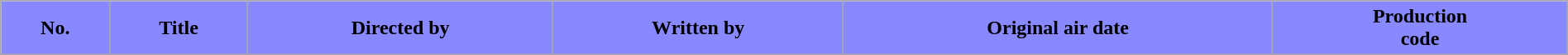<table class="wikitable plainrowheaders" style="width:100%;">
<tr>
<th style="background:#8888FF">No.</th>
<th style="background:#8888FF">Title</th>
<th style="background:#8888FF">Directed by</th>
<th style="background:#8888FF">Written by</th>
<th style="background:#8888FF">Original air date</th>
<th style="background:#8888FF">Production<br>code<br>





</th>
</tr>
</table>
